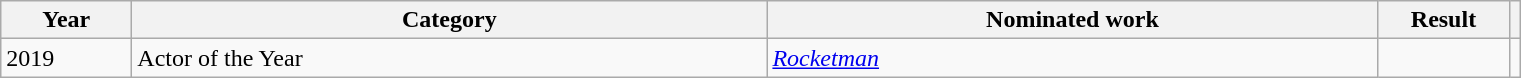<table class=wikitable>
<tr>
<th scope="col" style="width:5em;">Year</th>
<th scope="col" style="width:26em;">Category</th>
<th scope="col" style="width:25em;">Nominated work</th>
<th scope="col" style="width:5em;">Result</th>
<th></th>
</tr>
<tr>
<td>2019</td>
<td>Actor of the Year</td>
<td><em><a href='#'>Rocketman</a></em></td>
<td></td>
<td align="center"></td>
</tr>
</table>
